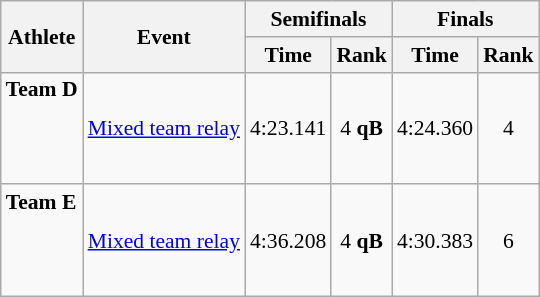<table class="wikitable" style="font-size:90%;">
<tr>
<th rowspan=2>Athlete</th>
<th rowspan=2>Event</th>
<th colspan=2>Semifinals</th>
<th colspan=2>Finals</th>
</tr>
<tr>
<th>Time</th>
<th>Rank</th>
<th>Time</th>
<th>Rank</th>
</tr>
<tr>
<td><strong>Team D</strong><br><br><br><br></td>
<td><a href='#'>Mixed team relay</a></td>
<td align=center>4:23.141</td>
<td align=center>4 <strong>qB</strong></td>
<td align=center>4:24.360</td>
<td align=center>4</td>
</tr>
<tr>
<td><strong>Team E</strong><br><br><br><br></td>
<td><a href='#'>Mixed team relay</a></td>
<td align=center>4:36.208</td>
<td align=center>4 <strong>qB</strong></td>
<td align=center>4:30.383</td>
<td align=center>6</td>
</tr>
</table>
